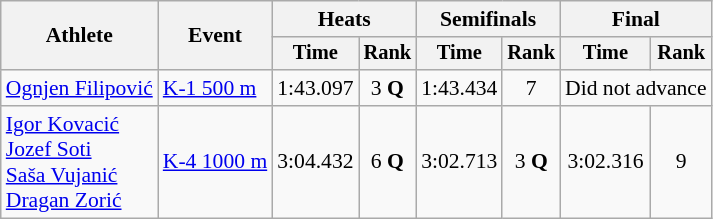<table class=wikitable style="font-size:90%">
<tr>
<th rowspan="2">Athlete</th>
<th rowspan="2">Event</th>
<th colspan=2>Heats</th>
<th colspan=2>Semifinals</th>
<th colspan=2>Final</th>
</tr>
<tr style="font-size:95%">
<th>Time</th>
<th>Rank</th>
<th>Time</th>
<th>Rank</th>
<th>Time</th>
<th>Rank</th>
</tr>
<tr align=center>
<td align=left><a href='#'>Ognjen Filipović</a></td>
<td align=left><a href='#'>K-1 500 m</a></td>
<td>1:43.097</td>
<td>3 <strong>Q</strong></td>
<td>1:43.434</td>
<td>7</td>
<td colspan=2>Did not advance</td>
</tr>
<tr align=center>
<td align=left><a href='#'>Igor Kovacić</a><br><a href='#'>Jozef Soti</a><br><a href='#'>Saša Vujanić</a><br><a href='#'>Dragan Zorić</a></td>
<td align=left><a href='#'>K-4 1000 m</a></td>
<td>3:04.432</td>
<td>6 <strong>Q</strong></td>
<td>3:02.713</td>
<td>3 <strong>Q</strong></td>
<td>3:02.316</td>
<td>9</td>
</tr>
</table>
